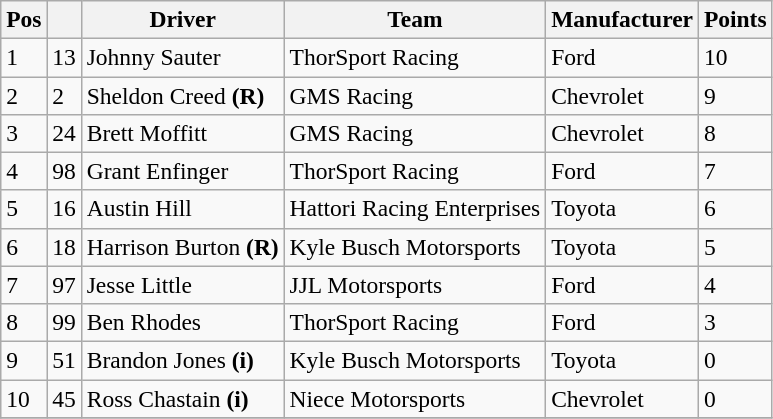<table class="wikitable" style="font-size:98%">
<tr>
<th>Pos</th>
<th></th>
<th>Driver</th>
<th>Team</th>
<th>Manufacturer</th>
<th>Points</th>
</tr>
<tr>
<td>1</td>
<td>13</td>
<td>Johnny Sauter</td>
<td>ThorSport Racing</td>
<td>Ford</td>
<td>10</td>
</tr>
<tr>
<td>2</td>
<td>2</td>
<td>Sheldon Creed <strong>(R)</strong></td>
<td>GMS Racing</td>
<td>Chevrolet</td>
<td>9</td>
</tr>
<tr>
<td>3</td>
<td>24</td>
<td>Brett Moffitt</td>
<td>GMS Racing</td>
<td>Chevrolet</td>
<td>8</td>
</tr>
<tr>
<td>4</td>
<td>98</td>
<td>Grant Enfinger</td>
<td>ThorSport Racing</td>
<td>Ford</td>
<td>7</td>
</tr>
<tr>
<td>5</td>
<td>16</td>
<td>Austin Hill</td>
<td>Hattori Racing Enterprises</td>
<td>Toyota</td>
<td>6</td>
</tr>
<tr>
<td>6</td>
<td>18</td>
<td>Harrison Burton <strong>(R)</strong></td>
<td>Kyle Busch Motorsports</td>
<td>Toyota</td>
<td>5</td>
</tr>
<tr>
<td>7</td>
<td>97</td>
<td>Jesse Little</td>
<td>JJL Motorsports</td>
<td>Ford</td>
<td>4</td>
</tr>
<tr>
<td>8</td>
<td>99</td>
<td>Ben Rhodes</td>
<td>ThorSport Racing</td>
<td>Ford</td>
<td>3</td>
</tr>
<tr>
<td>9</td>
<td>51</td>
<td>Brandon Jones <strong>(i)</strong></td>
<td>Kyle Busch Motorsports</td>
<td>Toyota</td>
<td>0</td>
</tr>
<tr>
<td>10</td>
<td>45</td>
<td>Ross Chastain <strong>(i)</strong></td>
<td>Niece Motorsports</td>
<td>Chevrolet</td>
<td>0</td>
</tr>
<tr>
</tr>
</table>
